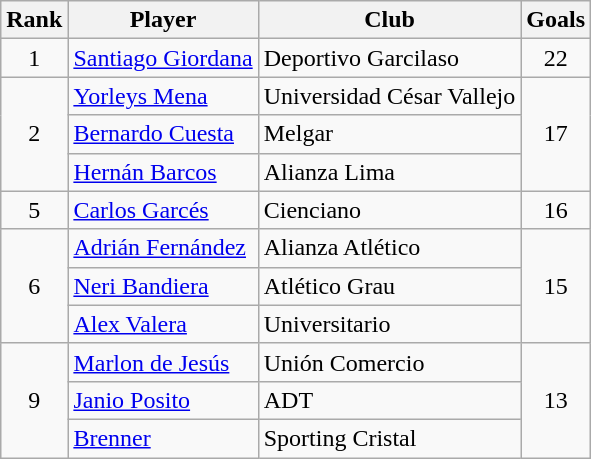<table class="wikitable" border="1">
<tr>
<th>Rank</th>
<th>Player</th>
<th>Club</th>
<th>Goals</th>
</tr>
<tr>
<td align=center>1</td>
<td> <a href='#'>Santiago Giordana</a></td>
<td>Deportivo Garcilaso</td>
<td align=center>22</td>
</tr>
<tr>
<td rowspan=3 align=center>2</td>
<td> <a href='#'>Yorleys Mena</a></td>
<td>Universidad César Vallejo</td>
<td rowspan=3 align=center>17</td>
</tr>
<tr>
<td> <a href='#'>Bernardo Cuesta</a></td>
<td>Melgar</td>
</tr>
<tr>
<td> <a href='#'>Hernán Barcos</a></td>
<td>Alianza Lima</td>
</tr>
<tr>
<td align=center>5</td>
<td> <a href='#'>Carlos Garcés</a></td>
<td>Cienciano</td>
<td align=center>16</td>
</tr>
<tr>
<td rowspan=3 align=center>6</td>
<td> <a href='#'>Adrián Fernández</a></td>
<td>Alianza Atlético</td>
<td rowspan=3 align=center>15</td>
</tr>
<tr>
<td> <a href='#'>Neri Bandiera</a></td>
<td>Atlético Grau</td>
</tr>
<tr>
<td> <a href='#'>Alex Valera</a></td>
<td>Universitario</td>
</tr>
<tr>
<td rowspan=3 align=center>9</td>
<td> <a href='#'>Marlon de Jesús</a></td>
<td>Unión Comercio</td>
<td rowspan=3 align=center>13</td>
</tr>
<tr>
<td> <a href='#'>Janio Posito</a></td>
<td>ADT</td>
</tr>
<tr>
<td> <a href='#'>Brenner</a></td>
<td>Sporting Cristal</td>
</tr>
</table>
